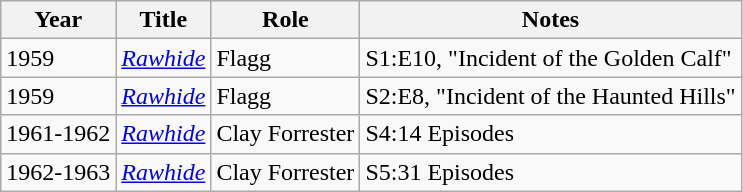<table class="wikitable">
<tr>
<th>Year</th>
<th>Title</th>
<th>Role</th>
<th>Notes</th>
</tr>
<tr>
<td>1959</td>
<td><em><a href='#'>Rawhide</a></em></td>
<td>Flagg</td>
<td>S1:E10, "Incident of the Golden Calf"</td>
</tr>
<tr>
<td>1959</td>
<td><em><a href='#'>Rawhide</a></em></td>
<td>Flagg</td>
<td>S2:E8, "Incident of the Haunted Hills"</td>
</tr>
<tr>
<td>1961-1962</td>
<td><em><a href='#'>Rawhide</a></em></td>
<td>Clay Forrester</td>
<td>S4:14 Episodes</td>
</tr>
<tr>
<td>1962-1963</td>
<td><em><a href='#'>Rawhide</a></em></td>
<td>Clay Forrester</td>
<td>S5:31 Episodes</td>
</tr>
</table>
